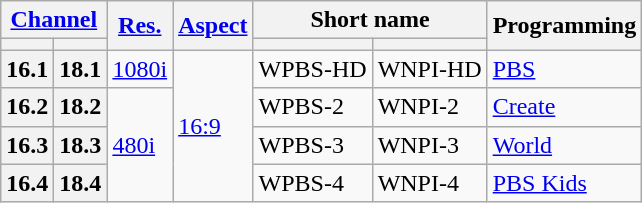<table class="wikitable">
<tr>
<th scope = "col" colspan=2><a href='#'>Channel</a></th>
<th scope = "col" rowspan=2><a href='#'>Res.</a></th>
<th scope = "col" rowspan=2><a href='#'>Aspect</a></th>
<th scope = "col" colspan=2>Short name</th>
<th scope = "col" rowspan=2>Programming</th>
</tr>
<tr>
<th scope = "col"></th>
<th></th>
<th scope = "col"></th>
<th></th>
</tr>
<tr>
<th scope = "row">16.1</th>
<th>18.1</th>
<td><a href='#'>1080i</a></td>
<td rowspan=4><a href='#'>16:9</a></td>
<td>WPBS-HD</td>
<td>WNPI-HD</td>
<td><a href='#'>PBS</a></td>
</tr>
<tr>
<th scope = "row">16.2</th>
<th>18.2</th>
<td rowspan=3><a href='#'>480i</a></td>
<td>WPBS-2</td>
<td>WNPI-2</td>
<td><a href='#'>Create</a></td>
</tr>
<tr>
<th scope = "row">16.3</th>
<th>18.3</th>
<td>WPBS-3</td>
<td>WNPI-3</td>
<td><a href='#'>World</a></td>
</tr>
<tr>
<th scope = "row">16.4</th>
<th>18.4</th>
<td>WPBS-4</td>
<td>WNPI-4</td>
<td><a href='#'>PBS Kids</a></td>
</tr>
</table>
